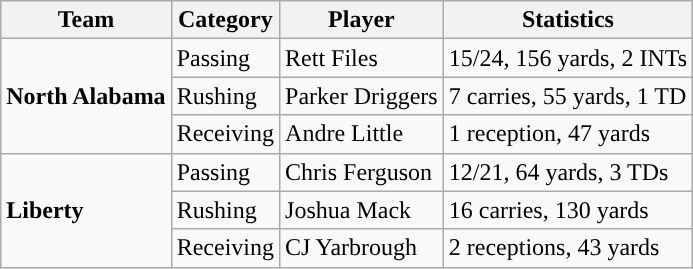<table class="wikitable" style="float: left;">
<tr>
<th>Team</th>
<th>Category</th>
<th>Player</th>
<th>Statistics</th>
</tr>
<tr>
<td rowspan=3><strong>North Alabama</strong></td>
<td>Passing</td>
<td>Rett Files</td>
<td>15/24, 156 yards, 2 INTs</td>
</tr>
<tr>
<td>Rushing</td>
<td>Parker Driggers</td>
<td>7 carries, 55 yards, 1 TD</td>
</tr>
<tr>
<td>Receiving</td>
<td>Andre Little</td>
<td>1 reception, 47 yards</td>
</tr>
<tr>
<td rowspan=3><strong>Liberty</strong></td>
<td>Passing</td>
<td>Chris Ferguson</td>
<td>12/21, 64 yards, 3 TDs</td>
</tr>
<tr>
<td>Rushing</td>
<td>Joshua Mack</td>
<td>16 carries, 130 yards</td>
</tr>
<tr>
<td>Receiving</td>
<td>CJ Yarbrough</td>
<td>2 receptions, 43 yards</td>
</tr>
</table>
